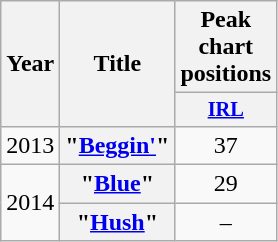<table class="wikitable plainrowheaders" style="text-align:center;" border="1">
<tr>
<th scope="col" rowspan="2">Year</th>
<th scope="col" rowspan="2">Title</th>
<th>Peak chart positions</th>
</tr>
<tr>
<th scope="col" style="width:3em;font-size:85%;"><a href='#'>IRL</a><br></th>
</tr>
<tr>
<td rowspan="1">2013</td>
<th scope="row">"<a href='#'>Beggin'</a>"</th>
<td>37</td>
</tr>
<tr>
<td rowspan="2">2014</td>
<th scope="row">"<a href='#'>Blue</a>"</th>
<td>29</td>
</tr>
<tr>
<th scope="row">"<a href='#'>Hush</a>"</th>
<td>–</td>
</tr>
</table>
